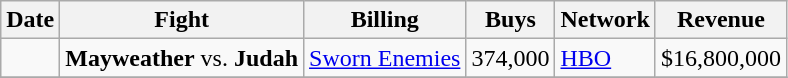<table class="wikitable">
<tr>
<th>Date</th>
<th>Fight</th>
<th>Billing</th>
<th>Buys</th>
<th>Network</th>
<th>Revenue</th>
</tr>
<tr>
<td></td>
<td><strong>Mayweather</strong> vs. <strong> Judah</strong></td>
<td><a href='#'>Sworn Enemies</a></td>
<td>374,000</td>
<td><a href='#'>HBO</a></td>
<td>$16,800,000</td>
</tr>
<tr>
</tr>
</table>
